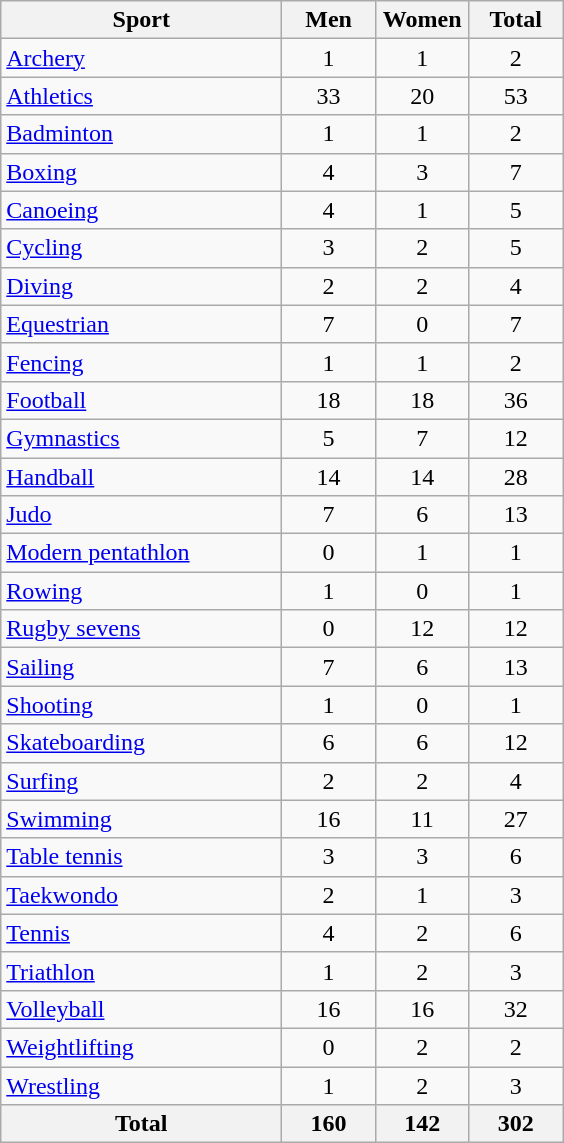<table class="wikitable sortable" style="text-align:center;">
<tr>
<th width=180>Sport</th>
<th width=55>Men</th>
<th width=55>Women</th>
<th width=55>Total</th>
</tr>
<tr>
<td align=left><a href='#'>Archery</a></td>
<td>1</td>
<td>1</td>
<td>2</td>
</tr>
<tr>
<td align=left><a href='#'>Athletics</a></td>
<td>33</td>
<td>20</td>
<td>53</td>
</tr>
<tr>
<td align=left><a href='#'>Badminton</a></td>
<td>1</td>
<td>1</td>
<td>2</td>
</tr>
<tr>
<td align=left><a href='#'>Boxing</a></td>
<td>4</td>
<td>3</td>
<td>7</td>
</tr>
<tr>
<td align=left><a href='#'>Canoeing</a></td>
<td>4</td>
<td>1</td>
<td>5</td>
</tr>
<tr>
<td align=left><a href='#'>Cycling</a></td>
<td>3</td>
<td>2</td>
<td>5</td>
</tr>
<tr>
<td align=left><a href='#'>Diving</a></td>
<td>2</td>
<td>2</td>
<td>4</td>
</tr>
<tr>
<td align=left><a href='#'>Equestrian</a></td>
<td>7</td>
<td>0</td>
<td>7</td>
</tr>
<tr>
<td align=left><a href='#'>Fencing</a></td>
<td>1</td>
<td>1</td>
<td>2</td>
</tr>
<tr>
<td align=left><a href='#'>Football</a></td>
<td>18</td>
<td>18</td>
<td>36</td>
</tr>
<tr>
<td align=left><a href='#'>Gymnastics</a></td>
<td>5</td>
<td>7</td>
<td>12</td>
</tr>
<tr>
<td align=left><a href='#'>Handball</a></td>
<td>14</td>
<td>14</td>
<td>28</td>
</tr>
<tr>
<td align=left><a href='#'>Judo</a></td>
<td>7</td>
<td>6</td>
<td>13</td>
</tr>
<tr>
<td align=left><a href='#'>Modern pentathlon</a></td>
<td>0</td>
<td>1</td>
<td>1</td>
</tr>
<tr>
<td align=left><a href='#'>Rowing</a></td>
<td>1</td>
<td>0</td>
<td>1</td>
</tr>
<tr>
<td align=left><a href='#'>Rugby sevens</a></td>
<td>0</td>
<td>12</td>
<td>12</td>
</tr>
<tr>
<td align=left><a href='#'>Sailing</a></td>
<td>7</td>
<td>6</td>
<td>13</td>
</tr>
<tr>
<td align=left><a href='#'>Shooting</a></td>
<td>1</td>
<td>0</td>
<td>1</td>
</tr>
<tr>
<td align=left><a href='#'>Skateboarding</a></td>
<td>6</td>
<td>6</td>
<td>12</td>
</tr>
<tr>
<td align=left><a href='#'>Surfing</a></td>
<td>2</td>
<td>2</td>
<td>4</td>
</tr>
<tr>
<td align=left><a href='#'>Swimming</a></td>
<td>16</td>
<td>11</td>
<td>27</td>
</tr>
<tr>
<td align=left><a href='#'>Table tennis</a></td>
<td>3</td>
<td>3</td>
<td>6</td>
</tr>
<tr>
<td align=left><a href='#'>Taekwondo</a></td>
<td>2</td>
<td>1</td>
<td>3</td>
</tr>
<tr>
<td align=left><a href='#'>Tennis</a></td>
<td>4</td>
<td>2</td>
<td>6</td>
</tr>
<tr>
<td align=left><a href='#'>Triathlon</a></td>
<td>1</td>
<td>2</td>
<td>3</td>
</tr>
<tr>
<td align=left><a href='#'>Volleyball</a></td>
<td>16</td>
<td>16</td>
<td>32</td>
</tr>
<tr>
<td align=left><a href='#'>Weightlifting</a></td>
<td>0</td>
<td>2</td>
<td>2</td>
</tr>
<tr>
<td align=left><a href='#'>Wrestling</a></td>
<td>1</td>
<td>2</td>
<td>3</td>
</tr>
<tr>
<th>Total</th>
<th>160</th>
<th>142</th>
<th>302</th>
</tr>
</table>
